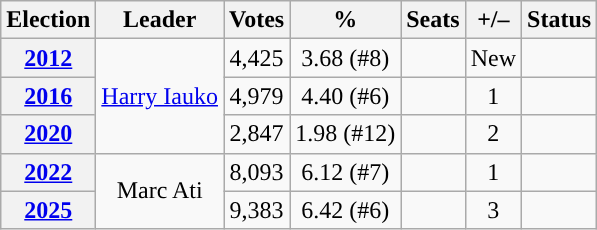<table class="wikitable" style="text-align:center">
<tr>
<th>Election</th>
<th>Leader</th>
<th>Votes</th>
<th>%</th>
<th>Seats</th>
<th>+/–</th>
<th>Status</th>
</tr>
<tr>
<th><a href='#'>2012</a></th>
<td rowspan=3><a href='#'>Harry Iauko</a></td>
<td>4,425</td>
<td>3.68 (#8)</td>
<td></td>
<td>New</td>
<td></td>
</tr>
<tr>
<th><a href='#'>2016</a></th>
<td>4,979</td>
<td>4.40 (#6)</td>
<td></td>
<td> 1</td>
<td></td>
</tr>
<tr>
<th><a href='#'>2020</a></th>
<td>2,847</td>
<td>1.98 (#12)</td>
<td></td>
<td> 2</td>
<td></td>
</tr>
<tr>
<th><a href='#'>2022</a></th>
<td rowspan=2>Marc Ati</td>
<td>8,093</td>
<td>6.12 (#7)</td>
<td></td>
<td> 1</td>
<td></td>
</tr>
<tr>
<th><a href='#'>2025</a></th>
<td>9,383</td>
<td>6.42 (#6)</td>
<td></td>
<td> 3</td>
<td></td>
</tr>
</table>
